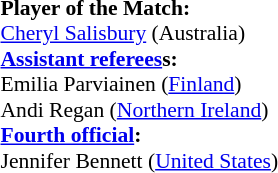<table style="width:100%; font-size:90%;">
<tr>
<td><br><strong>Player of the Match:</strong>
<br> <a href='#'>Cheryl Salisbury</a> (Australia)<br><strong><a href='#'>Assistant referees</a>s:</strong>
<br> Emilia Parviainen (<a href='#'>Finland</a>)
<br> Andi Regan (<a href='#'>Northern Ireland</a>)
<br><strong><a href='#'>Fourth official</a>:</strong>
<br> Jennifer Bennett (<a href='#'>United States</a>)</td>
</tr>
</table>
